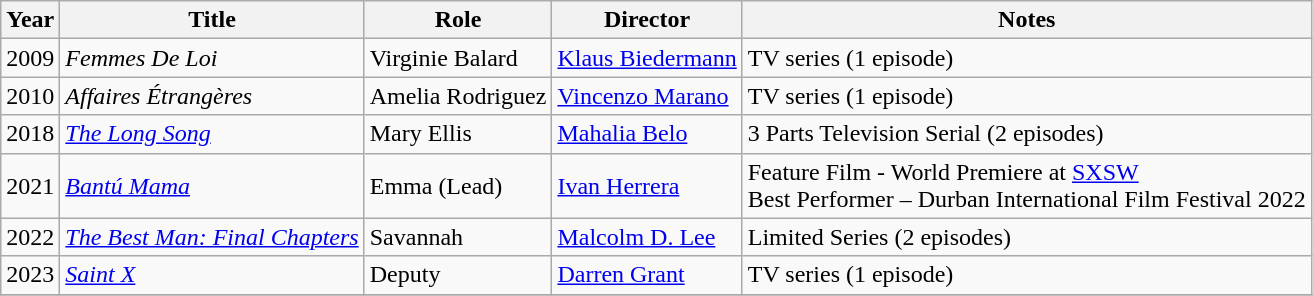<table class="wikitable sortable">
<tr>
<th>Year</th>
<th>Title</th>
<th>Role</th>
<th>Director</th>
<th class="unsortable">Notes</th>
</tr>
<tr>
<td rowspan=1>2009</td>
<td><em>Femmes De Loi</em></td>
<td>Virginie Balard</td>
<td><a href='#'>Klaus Biedermann</a></td>
<td>TV series (1 episode)</td>
</tr>
<tr>
<td rowspan=1>2010</td>
<td><em>Affaires Étrangères</em></td>
<td>Amelia Rodriguez</td>
<td><a href='#'>Vincenzo Marano</a></td>
<td>TV series (1 episode)</td>
</tr>
<tr>
<td rowspan=1>2018</td>
<td><em><a href='#'>The Long Song</a></em></td>
<td>Mary Ellis</td>
<td><a href='#'>Mahalia Belo</a></td>
<td>3 Parts Television Serial (2 episodes)</td>
</tr>
<tr>
<td rowspan=1>2021</td>
<td><em><a href='#'>Bantú Mama</a></em></td>
<td>Emma (Lead)</td>
<td><a href='#'>Ivan Herrera</a></td>
<td>Feature Film - World Premiere at <a href='#'>SXSW</a><br>Best Performer – Durban International Film Festival 2022</td>
</tr>
<tr>
<td rowspan=1>2022</td>
<td><em><a href='#'>The Best Man: Final Chapters</a></em></td>
<td>Savannah</td>
<td><a href='#'>Malcolm D. Lee</a></td>
<td>Limited Series (2 episodes)</td>
</tr>
<tr>
<td rowspan=1>2023</td>
<td><em><a href='#'>Saint X</a></em></td>
<td>Deputy</td>
<td><a href='#'>Darren Grant</a></td>
<td>TV series (1 episode)</td>
</tr>
<tr>
</tr>
</table>
